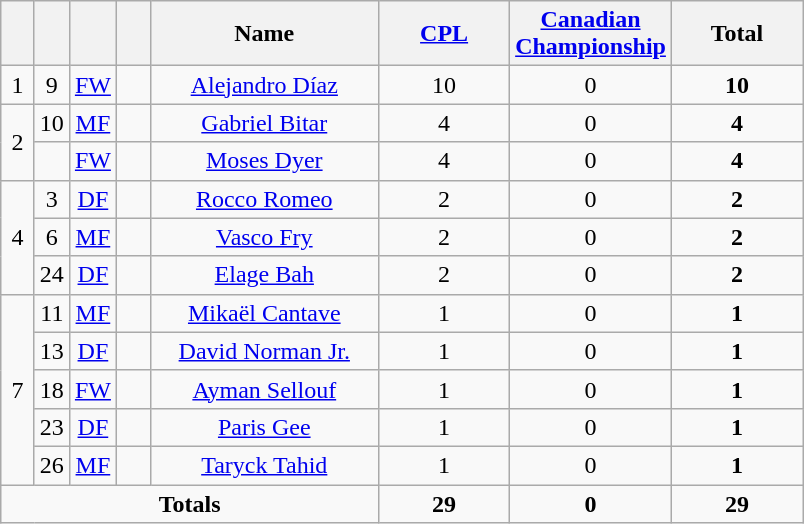<table class="wikitable" style="text-align:center">
<tr>
<th width=15></th>
<th width=15></th>
<th width=15></th>
<th width=15></th>
<th width=145>Name</th>
<th width=80><strong><a href='#'>CPL</a></strong></th>
<th width=80><strong><a href='#'>Canadian Championship</a></strong></th>
<th width=80>Total</th>
</tr>
<tr>
<td rowspan=1>1</td>
<td align=center>9</td>
<td><a href='#'>FW</a></td>
<td></td>
<td><a href='#'>Alejandro Díaz</a></td>
<td>10</td>
<td>0</td>
<td><strong>10</strong></td>
</tr>
<tr>
<td rowspan=2>2</td>
<td align=center>10</td>
<td><a href='#'>MF</a></td>
<td></td>
<td><a href='#'>Gabriel Bitar</a></td>
<td>4</td>
<td>0</td>
<td><strong>4</strong></td>
</tr>
<tr>
<td align=center></td>
<td><a href='#'>FW</a></td>
<td></td>
<td><a href='#'>Moses Dyer</a></td>
<td>4</td>
<td>0</td>
<td><strong>4</strong></td>
</tr>
<tr>
<td rowspan=3>4</td>
<td align=center>3</td>
<td><a href='#'>DF</a></td>
<td></td>
<td><a href='#'>Rocco Romeo</a></td>
<td>2</td>
<td>0</td>
<td><strong>2</strong></td>
</tr>
<tr>
<td align=center>6</td>
<td><a href='#'>MF</a></td>
<td></td>
<td><a href='#'>Vasco Fry</a></td>
<td>2</td>
<td>0</td>
<td><strong>2</strong></td>
</tr>
<tr>
<td align=center>24</td>
<td><a href='#'>DF</a></td>
<td></td>
<td><a href='#'>Elage Bah</a></td>
<td>2</td>
<td>0</td>
<td><strong>2</strong></td>
</tr>
<tr>
<td rowspan=5>7</td>
<td align=center>11</td>
<td><a href='#'>MF</a></td>
<td></td>
<td><a href='#'>Mikaël Cantave</a></td>
<td>1</td>
<td>0</td>
<td><strong>1</strong></td>
</tr>
<tr>
<td align=center>13</td>
<td><a href='#'>DF</a></td>
<td></td>
<td><a href='#'>David Norman Jr.</a></td>
<td>1</td>
<td>0</td>
<td><strong>1</strong></td>
</tr>
<tr>
<td align=center>18</td>
<td><a href='#'>FW</a></td>
<td></td>
<td><a href='#'>Ayman Sellouf</a></td>
<td>1</td>
<td>0</td>
<td><strong>1</strong></td>
</tr>
<tr>
<td align=center>23</td>
<td><a href='#'>DF</a></td>
<td></td>
<td><a href='#'>Paris Gee</a></td>
<td>1</td>
<td>0</td>
<td><strong>1</strong></td>
</tr>
<tr>
<td align=center>26</td>
<td><a href='#'>MF</a></td>
<td></td>
<td><a href='#'>Taryck Tahid</a></td>
<td>1</td>
<td>0</td>
<td><strong>1</strong></td>
</tr>
<tr>
<td colspan="5"><strong>Totals</strong></td>
<td><strong>29</strong></td>
<td><strong>0</strong></td>
<td><strong>29</strong></td>
</tr>
</table>
